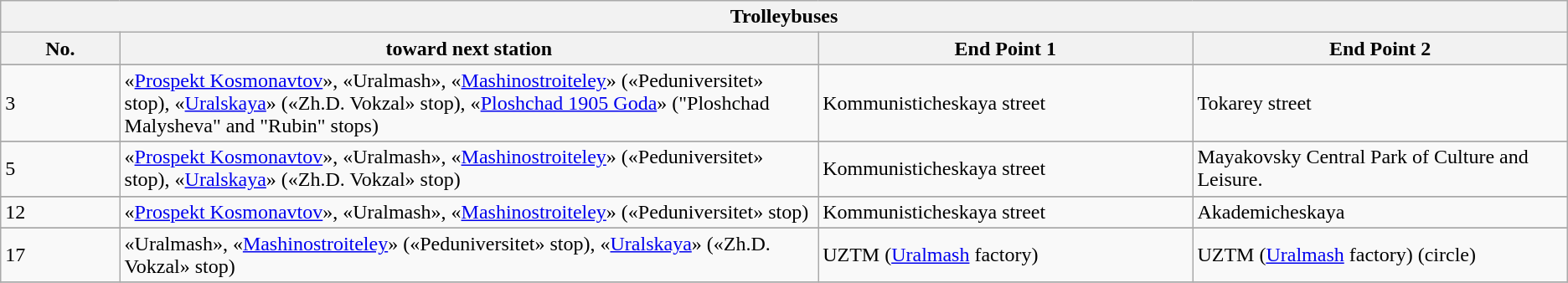<table class="wikitable">
<tr>
<th colspan=4>Trolleybuses</th>
</tr>
<tr>
<th width="7%">No.</th>
<th width="41%">toward next station</th>
<th width="22%">End Point 1</th>
<th width="22%">End Point 2</th>
</tr>
<tr>
</tr>
<tr ----align="center">
<td>3</td>
<td>«<a href='#'>Prospekt Kosmonavtov</a>», «Uralmash», «<a href='#'>Mashinostroiteley</a>» («Peduniversitet» stop), «<a href='#'>Uralskaya</a>» («Zh.D. Vokzal» stop), «<a href='#'>Ploshchad 1905 Goda</a>» ("Ploshchad Malysheva" and "Rubin" stops)</td>
<td>Kommunisticheskaya street</td>
<td>Tokarey street</td>
</tr>
<tr>
</tr>
<tr ----align="center">
<td>5</td>
<td>«<a href='#'>Prospekt Kosmonavtov</a>», «Uralmash», «<a href='#'>Mashinostroiteley</a>» («Peduniversitet» stop), «<a href='#'>Uralskaya</a>» («Zh.D. Vokzal» stop)</td>
<td>Kommunisticheskaya street</td>
<td>Mayakovsky Central Park of Culture and Leisure.</td>
</tr>
<tr>
</tr>
<tr ----align="center">
<td>12</td>
<td>«<a href='#'>Prospekt Kosmonavtov</a>», «Uralmash», «<a href='#'>Mashinostroiteley</a>» («Peduniversitet» stop)</td>
<td>Kommunisticheskaya street</td>
<td>Akademicheskaya</td>
</tr>
<tr>
</tr>
<tr ----align="center">
<td>17</td>
<td>«Uralmash», «<a href='#'>Mashinostroiteley</a>» («Peduniversitet» stop), «<a href='#'>Uralskaya</a>» («Zh.D. Vokzal» stop)</td>
<td>UZTM (<a href='#'>Uralmash</a> factory)</td>
<td>UZTM (<a href='#'>Uralmash</a> factory) (circle)</td>
</tr>
<tr>
</tr>
</table>
